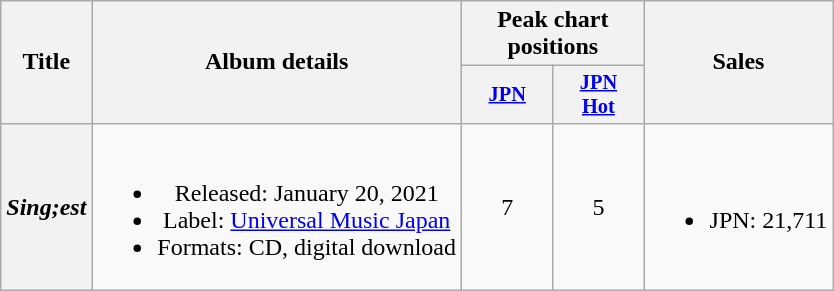<table class="wikitable plainrowheaders" style="text-align:center">
<tr>
<th scope="col" rowspan="2">Title</th>
<th scope="col" rowspan="2">Album details</th>
<th scope="col" colspan="2">Peak chart positions</th>
<th scope="col" rowspan="2">Sales</th>
</tr>
<tr>
<th scope="col" style="width:4em;font-size:85%"><a href='#'>JPN</a><br></th>
<th scope="col" style="width:4em;font-size:85%"><a href='#'>JPN<br>Hot</a><br></th>
</tr>
<tr>
<th scope="row"><em>Sing;est</em></th>
<td><br><ul><li>Released: January 20, 2021</li><li>Label: <a href='#'>Universal Music Japan</a></li><li>Formats: CD, digital download</li></ul></td>
<td>7</td>
<td>5</td>
<td><br><ul><li>JPN: 21,711</li></ul></td>
</tr>
</table>
